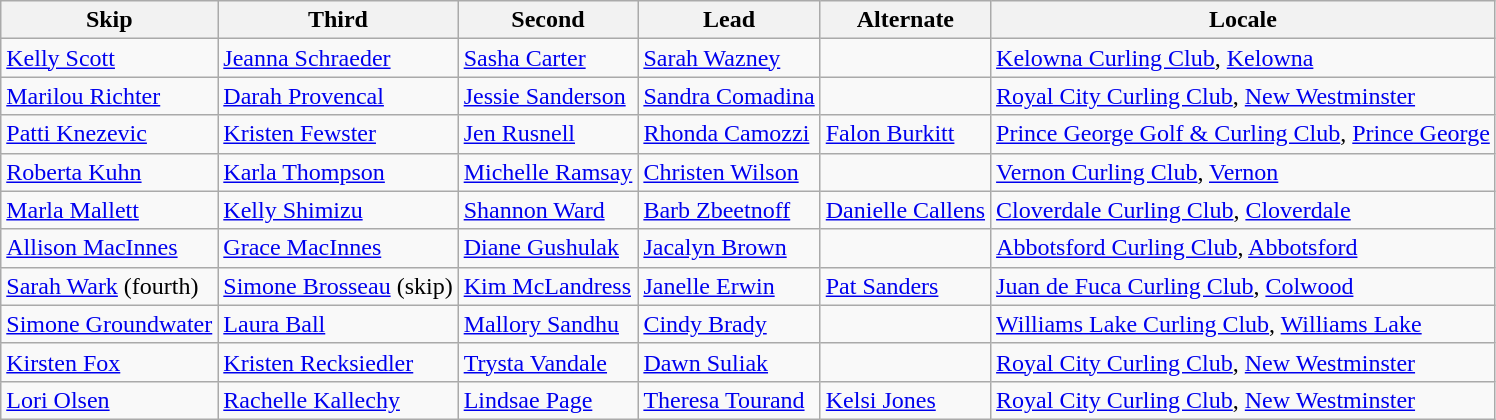<table class="wikitable">
<tr>
<th>Skip</th>
<th>Third</th>
<th>Second</th>
<th>Lead</th>
<th>Alternate</th>
<th>Locale</th>
</tr>
<tr>
<td><a href='#'>Kelly Scott</a></td>
<td><a href='#'>Jeanna Schraeder</a></td>
<td><a href='#'>Sasha Carter</a></td>
<td><a href='#'>Sarah Wazney</a></td>
<td></td>
<td><a href='#'>Kelowna Curling Club</a>, <a href='#'>Kelowna</a></td>
</tr>
<tr>
<td><a href='#'>Marilou Richter</a></td>
<td><a href='#'>Darah Provencal</a></td>
<td><a href='#'>Jessie Sanderson</a></td>
<td><a href='#'>Sandra Comadina</a></td>
<td></td>
<td><a href='#'>Royal City Curling Club</a>, <a href='#'>New Westminster</a></td>
</tr>
<tr>
<td><a href='#'>Patti Knezevic</a></td>
<td><a href='#'>Kristen Fewster</a></td>
<td><a href='#'>Jen Rusnell</a></td>
<td><a href='#'>Rhonda Camozzi</a></td>
<td><a href='#'>Falon Burkitt</a></td>
<td><a href='#'>Prince George Golf & Curling Club</a>, <a href='#'>Prince George</a></td>
</tr>
<tr>
<td><a href='#'>Roberta Kuhn</a></td>
<td><a href='#'>Karla Thompson</a></td>
<td><a href='#'>Michelle Ramsay</a></td>
<td><a href='#'>Christen Wilson</a></td>
<td></td>
<td><a href='#'>Vernon Curling Club</a>, <a href='#'>Vernon</a></td>
</tr>
<tr>
<td><a href='#'>Marla Mallett</a></td>
<td><a href='#'>Kelly Shimizu</a></td>
<td><a href='#'>Shannon Ward</a></td>
<td><a href='#'>Barb Zbeetnoff</a></td>
<td><a href='#'>Danielle Callens</a></td>
<td><a href='#'>Cloverdale Curling Club</a>, <a href='#'>Cloverdale</a></td>
</tr>
<tr>
<td><a href='#'>Allison MacInnes</a></td>
<td><a href='#'>Grace MacInnes</a></td>
<td><a href='#'>Diane Gushulak</a></td>
<td><a href='#'>Jacalyn Brown</a></td>
<td></td>
<td><a href='#'>Abbotsford Curling Club</a>, <a href='#'>Abbotsford</a></td>
</tr>
<tr>
<td><a href='#'>Sarah Wark</a> (fourth)</td>
<td><a href='#'>Simone Brosseau</a> (skip)</td>
<td><a href='#'>Kim McLandress</a></td>
<td><a href='#'>Janelle Erwin</a></td>
<td><a href='#'>Pat Sanders</a></td>
<td><a href='#'>Juan de Fuca Curling Club</a>, <a href='#'>Colwood</a></td>
</tr>
<tr>
<td><a href='#'>Simone Groundwater</a></td>
<td><a href='#'>Laura Ball</a></td>
<td><a href='#'>Mallory Sandhu</a></td>
<td><a href='#'>Cindy Brady</a></td>
<td></td>
<td><a href='#'>Williams Lake Curling Club</a>, <a href='#'>Williams Lake</a></td>
</tr>
<tr>
<td><a href='#'>Kirsten Fox</a></td>
<td><a href='#'>Kristen Recksiedler</a></td>
<td><a href='#'>Trysta Vandale</a></td>
<td><a href='#'>Dawn Suliak</a></td>
<td></td>
<td><a href='#'>Royal City Curling Club</a>, <a href='#'>New Westminster</a></td>
</tr>
<tr>
<td><a href='#'>Lori Olsen</a></td>
<td><a href='#'>Rachelle Kallechy</a></td>
<td><a href='#'>Lindsae Page</a></td>
<td><a href='#'>Theresa Tourand</a></td>
<td><a href='#'>Kelsi Jones</a></td>
<td><a href='#'>Royal City Curling Club</a>, <a href='#'>New Westminster</a></td>
</tr>
</table>
